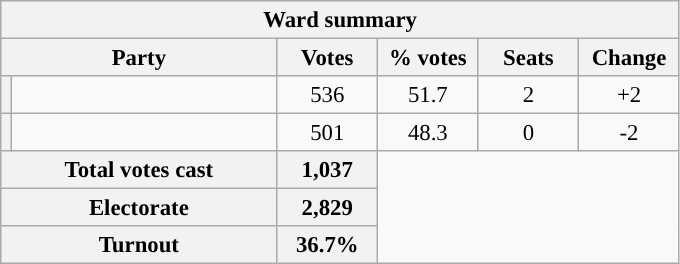<table class="wikitable" style="font-size: 95%;">
<tr style="background-color:#E9E9E9">
<th colspan="6">Ward summary</th>
</tr>
<tr style="background-color:#E9E9E9">
<th colspan="2">Party</th>
<th style="width: 60px">Votes</th>
<th style="width: 60px">% votes</th>
<th style="width: 60px">Seats</th>
<th style="width: 60px">Change</th>
</tr>
<tr>
<th style="background-color: "></th>
<td style="width: 170px"><a href='#'></a></td>
<td align="center">536</td>
<td align="center">51.7</td>
<td align="center">2</td>
<td align="center">+2</td>
</tr>
<tr>
<th style="background-color: "></th>
<td style="width: 170px"><a href='#'></a></td>
<td align="center">501</td>
<td align="center">48.3</td>
<td align="center">0</td>
<td align="center">-2</td>
</tr>
<tr style="background-color:#E9E9E9">
<th colspan="2">Total votes cast</th>
<th style="width: 60px">1,037</th>
</tr>
<tr style="backgr5ound-color:#E9E9E9">
<th colspan="2">Electorate</th>
<th style="width: 60px">2,829</th>
</tr>
<tr style="background-color:#E9E9E9">
<th colspan="2">Turnout</th>
<th style="width: 60px">36.7%</th>
</tr>
</table>
